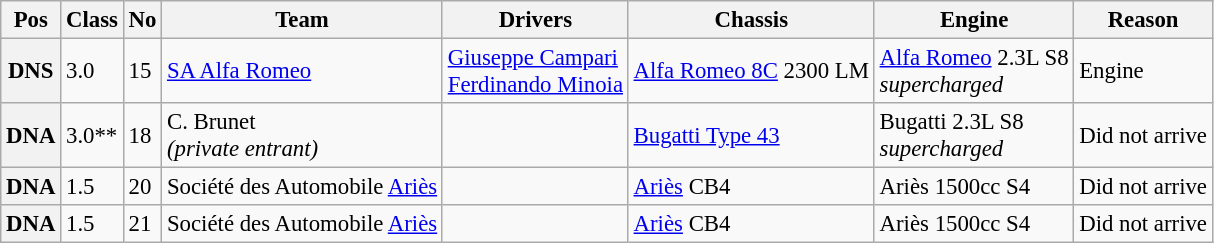<table class="wikitable" style="font-size: 95%;">
<tr>
<th>Pos</th>
<th>Class</th>
<th>No</th>
<th>Team</th>
<th>Drivers</th>
<th>Chassis</th>
<th>Engine</th>
<th>Reason</th>
</tr>
<tr>
<th>DNS</th>
<td>3.0</td>
<td>15</td>
<td> <a href='#'>SA Alfa Romeo</a></td>
<td> <a href='#'>Giuseppe Campari</a><br> <a href='#'>Ferdinando Minoia</a></td>
<td><a href='#'>Alfa Romeo 8C</a> 2300 LM</td>
<td><a href='#'>Alfa Romeo</a> 2.3L S8<br><em>supercharged</em></td>
<td>Engine</td>
</tr>
<tr>
<th>DNA</th>
<td>3.0**</td>
<td>18</td>
<td> C. Brunet<br><em>(private entrant)</em></td>
<td></td>
<td><a href='#'>Bugatti Type 43</a></td>
<td>Bugatti 2.3L S8<br><em>supercharged</em></td>
<td>Did not arrive</td>
</tr>
<tr>
<th>DNA</th>
<td>1.5</td>
<td>20</td>
<td> Société des Automobile <a href='#'>Ariès</a></td>
<td></td>
<td><a href='#'>Ariès</a> CB4</td>
<td>Ariès 1500cc S4</td>
<td>Did not arrive</td>
</tr>
<tr>
<th>DNA</th>
<td>1.5</td>
<td>21</td>
<td> Société des Automobile <a href='#'>Ariès</a></td>
<td></td>
<td><a href='#'>Ariès</a> CB4</td>
<td>Ariès 1500cc S4</td>
<td>Did not arrive</td>
</tr>
</table>
